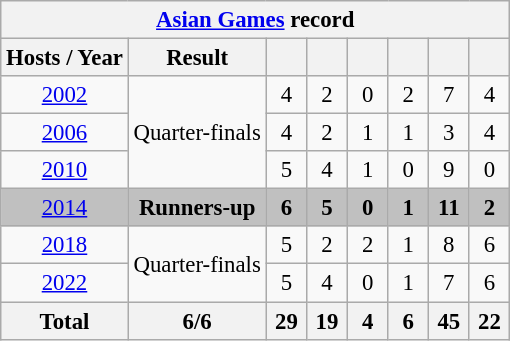<table class="wikitable" style="text-align: center;font-size:95%;">
<tr>
<th colspan=8><a href='#'>Asian Games</a> record</th>
</tr>
<tr>
<th>Hosts / Year</th>
<th>Result</th>
<th width=20></th>
<th width=20></th>
<th width=20></th>
<th width=20></th>
<th width=20></th>
<th width=20></th>
</tr>
<tr>
<td> <a href='#'>2002</a></td>
<td rowspan=3>Quarter-finals</td>
<td>4</td>
<td>2</td>
<td>0</td>
<td>2</td>
<td>7</td>
<td>4</td>
</tr>
<tr>
<td> <a href='#'>2006</a></td>
<td>4</td>
<td>2</td>
<td>1</td>
<td>1</td>
<td>3</td>
<td>4</td>
</tr>
<tr>
<td> <a href='#'>2010</a></td>
<td>5</td>
<td>4</td>
<td>1</td>
<td>0</td>
<td>9</td>
<td>0</td>
</tr>
<tr bgcolor=silver>
<td> <a href='#'>2014</a></td>
<td><strong>Runners-up</strong></td>
<td><strong>6</strong></td>
<td><strong>5</strong></td>
<td><strong>0</strong></td>
<td><strong>1</strong></td>
<td><strong>11</strong></td>
<td><strong>2</strong></td>
</tr>
<tr>
<td> <a href='#'>2018</a></td>
<td rowspan=2>Quarter-finals</td>
<td>5</td>
<td>2</td>
<td>2</td>
<td>1</td>
<td>8</td>
<td>6</td>
</tr>
<tr>
<td> <a href='#'>2022</a></td>
<td>5</td>
<td>4</td>
<td>0</td>
<td>1</td>
<td>7</td>
<td>6</td>
</tr>
<tr>
<th><strong>Total</strong></th>
<th><strong>6/6</strong></th>
<th><strong>29</strong></th>
<th><strong>19</strong></th>
<th><strong>4</strong></th>
<th><strong>6</strong></th>
<th><strong>45</strong></th>
<th><strong>22</strong></th>
</tr>
</table>
